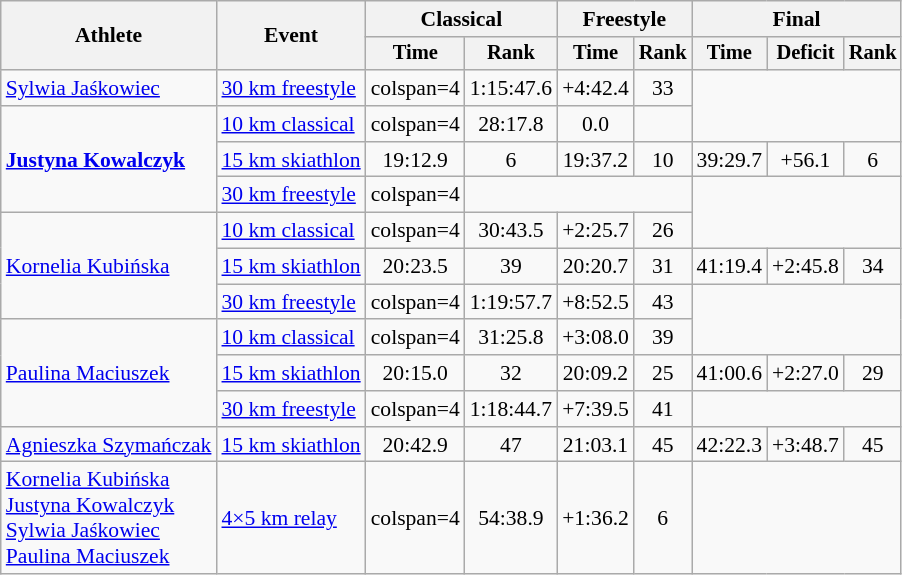<table class="wikitable" style="font-size:90%">
<tr>
<th rowspan=2>Athlete</th>
<th rowspan=2>Event</th>
<th colspan=2>Classical</th>
<th colspan=2>Freestyle</th>
<th colspan=3>Final</th>
</tr>
<tr style="font-size: 95%">
<th>Time</th>
<th>Rank</th>
<th>Time</th>
<th>Rank</th>
<th>Time</th>
<th>Deficit</th>
<th>Rank</th>
</tr>
<tr align=center>
<td align=left><a href='#'>Sylwia Jaśkowiec</a></td>
<td align=left><a href='#'>30 km freestyle</a></td>
<td>colspan=4 </td>
<td>1:15:47.6</td>
<td>+4:42.4</td>
<td>33</td>
</tr>
<tr align=center>
<td align=left rowspan=3><strong><a href='#'>Justyna Kowalczyk</a></strong></td>
<td align=left><a href='#'>10 km classical</a></td>
<td>colspan=4 </td>
<td>28:17.8</td>
<td>0.0</td>
<td></td>
</tr>
<tr align=center>
<td align=left><a href='#'>15 km skiathlon</a></td>
<td>19:12.9</td>
<td>6</td>
<td>19:37.2</td>
<td>10</td>
<td>39:29.7</td>
<td>+56.1</td>
<td>6</td>
</tr>
<tr align=center>
<td align=left><a href='#'>30 km freestyle</a></td>
<td>colspan=4 </td>
<td colspan=3></td>
</tr>
<tr align=center>
<td align=left rowspan=3><a href='#'>Kornelia Kubińska</a></td>
<td align=left><a href='#'>10 km classical</a></td>
<td>colspan=4 </td>
<td>30:43.5</td>
<td>+2:25.7</td>
<td>26</td>
</tr>
<tr align=center>
<td align=left><a href='#'>15 km skiathlon</a></td>
<td>20:23.5</td>
<td>39</td>
<td>20:20.7</td>
<td>31</td>
<td>41:19.4</td>
<td>+2:45.8</td>
<td>34</td>
</tr>
<tr align=center>
<td align=left><a href='#'>30 km freestyle</a></td>
<td>colspan=4 </td>
<td>1:19:57.7</td>
<td>+8:52.5</td>
<td>43</td>
</tr>
<tr align=center>
<td align=left rowspan=3><a href='#'>Paulina Maciuszek</a></td>
<td align=left><a href='#'>10 km classical</a></td>
<td>colspan=4 </td>
<td>31:25.8</td>
<td>+3:08.0</td>
<td>39</td>
</tr>
<tr align=center>
<td align=left><a href='#'>15 km skiathlon</a></td>
<td>20:15.0</td>
<td>32</td>
<td>20:09.2</td>
<td>25</td>
<td>41:00.6</td>
<td>+2:27.0</td>
<td>29</td>
</tr>
<tr align=center>
<td align=left><a href='#'>30 km freestyle</a></td>
<td>colspan=4 </td>
<td>1:18:44.7</td>
<td>+7:39.5</td>
<td>41</td>
</tr>
<tr align=center>
<td align=left><a href='#'>Agnieszka Szymańczak</a></td>
<td align=left><a href='#'>15 km skiathlon</a></td>
<td>20:42.9</td>
<td>47</td>
<td>21:03.1</td>
<td>45</td>
<td>42:22.3</td>
<td>+3:48.7</td>
<td>45</td>
</tr>
<tr align=center>
<td align=left><a href='#'>Kornelia Kubińska</a><br><a href='#'>Justyna Kowalczyk</a><br><a href='#'>Sylwia Jaśkowiec</a><br><a href='#'>Paulina Maciuszek</a></td>
<td align=left><a href='#'>4×5 km relay</a></td>
<td>colspan=4 </td>
<td>54:38.9</td>
<td>+1:36.2</td>
<td>6</td>
</tr>
</table>
